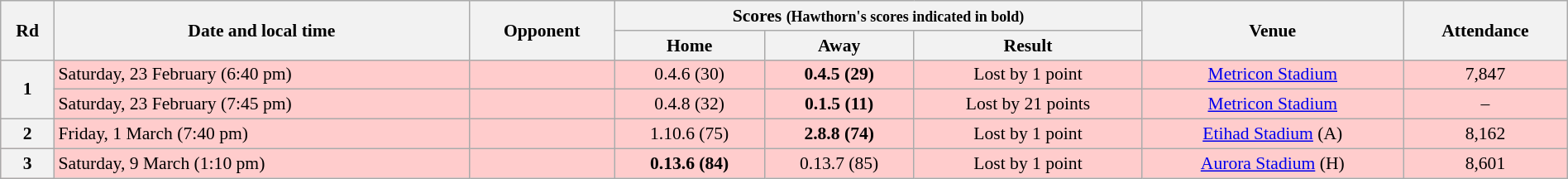<table class="wikitable" style="font-size:90%; text-align:center; width: 100%; margin-left: auto; margin-right: auto">
<tr style="text-align:center">
<th rowspan="2"><strong>Rd</strong></th>
<th rowspan="2"><strong>Date and local time</strong></th>
<th rowspan="2"><strong>Opponent</strong></th>
<th colspan="3"><strong>Scores</strong> <small>(Hawthorn's scores indicated in <strong>bold</strong>)</small></th>
<th rowspan="2"><strong>Venue</strong></th>
<th rowspan="2"><strong>Attendance</strong></th>
</tr>
<tr>
<th>Home</th>
<th>Away</th>
<th>Result</th>
</tr>
<tr style="background:#fcc;">
<th rowspan="2">1</th>
<td align=left>Saturday, 23 February (6:40 pm)</td>
<td align=left></td>
<td>0.4.6 (30)</td>
<td><strong>0.4.5 (29)</strong></td>
<td>Lost by 1 point</td>
<td><a href='#'>Metricon Stadium</a></td>
<td>7,847</td>
</tr>
<tr style="background:#fcc;">
<td align=left>Saturday, 23 February (7:45 pm)</td>
<td align=left></td>
<td>0.4.8 (32)</td>
<td><strong>0.1.5 (11)</strong></td>
<td>Lost by 21 points</td>
<td><a href='#'>Metricon Stadium</a></td>
<td>–</td>
</tr>
<tr style="background:#fcc;">
<th>2</th>
<td align=left>Friday, 1 March (7:40 pm)</td>
<td align=left></td>
<td>1.10.6 (75)</td>
<td><strong>2.8.8 (74)</strong></td>
<td>Lost by 1 point</td>
<td><a href='#'>Etihad Stadium</a> (A)</td>
<td>8,162</td>
</tr>
<tr style="background:#fcc;">
<th>3</th>
<td align=left>Saturday, 9 March (1:10 pm)</td>
<td align=left></td>
<td><strong>0.13.6 (84)</strong></td>
<td>0.13.7 (85)</td>
<td>Lost by 1 point</td>
<td><a href='#'>Aurora Stadium</a> (H)</td>
<td>8,601</td>
</tr>
</table>
